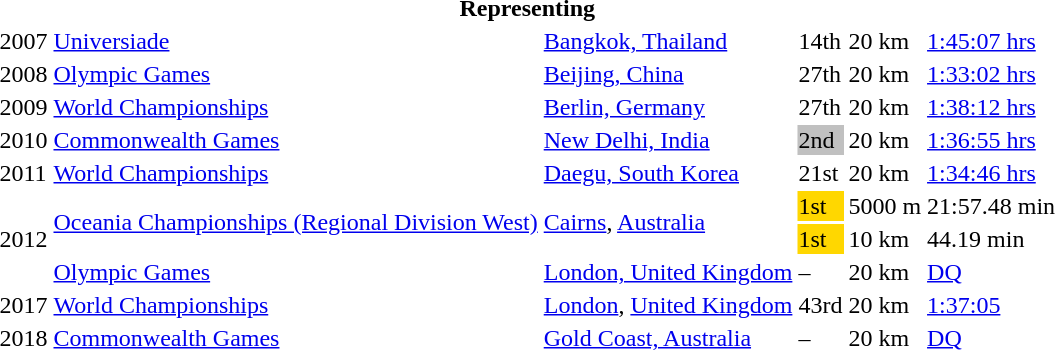<table>
<tr>
<th colspan="6">Representing </th>
</tr>
<tr>
<td>2007</td>
<td><a href='#'>Universiade</a></td>
<td><a href='#'>Bangkok, Thailand</a></td>
<td>14th</td>
<td>20 km</td>
<td><a href='#'>1:45:07 hrs</a></td>
</tr>
<tr>
<td>2008</td>
<td><a href='#'>Olympic Games</a></td>
<td><a href='#'>Beijing, China</a></td>
<td>27th</td>
<td>20 km</td>
<td><a href='#'>1:33:02 hrs</a></td>
</tr>
<tr>
<td>2009</td>
<td><a href='#'>World Championships</a></td>
<td><a href='#'>Berlin, Germany</a></td>
<td>27th</td>
<td>20 km</td>
<td><a href='#'>1:38:12 hrs</a></td>
</tr>
<tr>
<td>2010</td>
<td><a href='#'>Commonwealth Games</a></td>
<td><a href='#'>New Delhi, India</a></td>
<td bgcolor=silver>2nd</td>
<td>20 km</td>
<td><a href='#'>1:36:55 hrs</a></td>
</tr>
<tr>
<td>2011</td>
<td><a href='#'>World Championships</a></td>
<td><a href='#'>Daegu, South Korea</a></td>
<td>21st</td>
<td>20 km</td>
<td><a href='#'>1:34:46 hrs</a></td>
</tr>
<tr>
<td rowspan=3>2012</td>
<td rowspan=2><a href='#'>Oceania Championships (Regional Division West)</a></td>
<td rowspan=2><a href='#'>Cairns</a>, <a href='#'>Australia</a></td>
<td bgcolor=gold>1st</td>
<td>5000 m</td>
<td>21:57.48 min</td>
</tr>
<tr>
<td bgcolor=gold>1st</td>
<td>10 km</td>
<td>44.19 min</td>
</tr>
<tr>
<td><a href='#'>Olympic Games</a></td>
<td><a href='#'>London, United Kingdom</a></td>
<td>–</td>
<td>20 km</td>
<td><a href='#'>DQ</a></td>
</tr>
<tr>
<td>2017</td>
<td><a href='#'>World Championships</a></td>
<td><a href='#'>London</a>, <a href='#'>United Kingdom</a></td>
<td>43rd</td>
<td>20 km</td>
<td><a href='#'>1:37:05</a></td>
</tr>
<tr>
<td>2018</td>
<td><a href='#'>Commonwealth Games</a></td>
<td><a href='#'>Gold Coast, Australia</a></td>
<td>–</td>
<td>20 km</td>
<td><a href='#'>DQ</a></td>
</tr>
</table>
